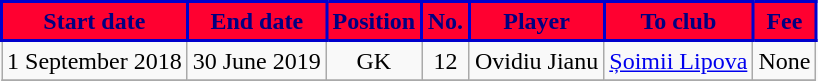<table class="wikitable sortable">
<tr>
<th style="background:#FF0030;color:#000080;border:2px solid #0000CD;"><strong>Start date</strong></th>
<th style="background:#FF0030;color:#000080;border:2px solid #0000CD;"><strong>End date</strong></th>
<th style="background:#FF0030;color:#000080;border:2px solid #0000CD;"><strong>Position</strong></th>
<th style="background:#FF0030;color:#000080;border:2px solid #0000CD;"><strong>No.</strong></th>
<th style="background:#FF0030;color:#000080;border:2px solid #0000CD;"><strong>Player</strong></th>
<th style="background:#FF0030;color:#000080;border:2px solid #0000CD;"><strong>To club</strong></th>
<th style="background:#FF0030;color:#000080;border:2px solid #0000CD;"><strong>Fee</strong></th>
</tr>
<tr>
<td>1 September 2018</td>
<td>30 June 2019</td>
<td style="text-align:center;">GK</td>
<td style="text-align:center;">12</td>
<td style="text-align:left;"> Ovidiu Jianu</td>
<td style="text-align:left;"> <a href='#'>Șoimii Lipova</a></td>
<td>None</td>
</tr>
<tr>
</tr>
</table>
